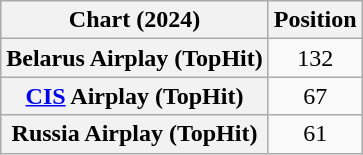<table class="wikitable sortable plainrowheaders" style="text-align:center">
<tr>
<th scope="col">Chart (2024)</th>
<th scope="col">Position</th>
</tr>
<tr>
<th scope="row">Belarus Airplay (TopHit)</th>
<td>132</td>
</tr>
<tr>
<th scope="row"><a href='#'>CIS</a> Airplay (TopHit)</th>
<td>67</td>
</tr>
<tr>
<th scope="row">Russia Airplay (TopHit)</th>
<td>61</td>
</tr>
</table>
